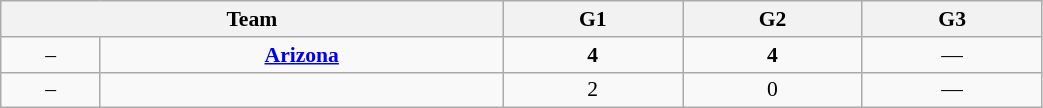<table class="wikitable" style="font-size:90%; width: 55%; text-align: center">
<tr>
<th colspan=2>Team</th>
<th>G1</th>
<th>G2</th>
<th>G3</th>
</tr>
<tr>
<td>–</td>
<td><strong><a href='#'>Arizona</a></strong></td>
<td><strong>4</strong></td>
<td><strong>4</strong></td>
<td>—</td>
</tr>
<tr>
<td>–</td>
<td></td>
<td>2</td>
<td>0</td>
<td>—</td>
</tr>
</table>
